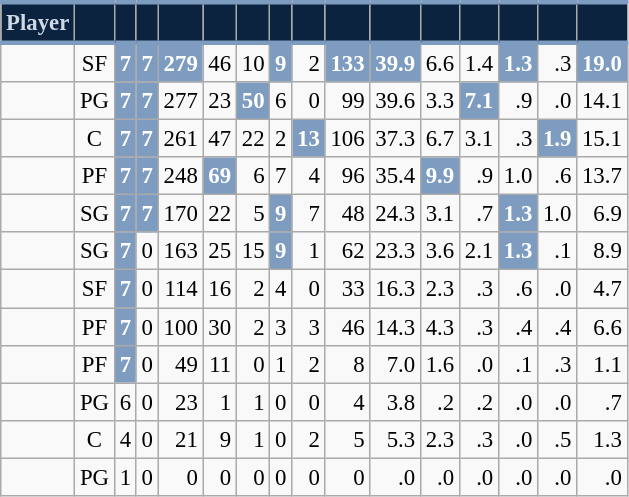<table class="wikitable sortable" style="font-size: 95%; text-align:right;">
<tr>
<th style="background:#0C2340; color:#CED9E5; border-top:#7D9CC0 3px solid; border-bottom:#7D9CC0 3px solid;">Player</th>
<th style="background:#0C2340; color:#CED9E5; border-top:#7D9CC0 3px solid; border-bottom:#7D9CC0 3px solid;"></th>
<th style="background:#0C2340; color:#CED9E5; border-top:#7D9CC0 3px solid; border-bottom:#7D9CC0 3px solid;"></th>
<th style="background:#0C2340; color:#CED9E5; border-top:#7D9CC0 3px solid; border-bottom:#7D9CC0 3px solid;"></th>
<th style="background:#0C2340; color:#CED9E5; border-top:#7D9CC0 3px solid; border-bottom:#7D9CC0 3px solid;"></th>
<th style="background:#0C2340; color:#CED9E5; border-top:#7D9CC0 3px solid; border-bottom:#7D9CC0 3px solid;"></th>
<th style="background:#0C2340; color:#CED9E5; border-top:#7D9CC0 3px solid; border-bottom:#7D9CC0 3px solid;"></th>
<th style="background:#0C2340; color:#CED9E5; border-top:#7D9CC0 3px solid; border-bottom:#7D9CC0 3px solid;"></th>
<th style="background:#0C2340; color:#CED9E5; border-top:#7D9CC0 3px solid; border-bottom:#7D9CC0 3px solid;"></th>
<th style="background:#0C2340; color:#CED9E5; border-top:#7D9CC0 3px solid; border-bottom:#7D9CC0 3px solid;"></th>
<th style="background:#0C2340; color:#CED9E5; border-top:#7D9CC0 3px solid; border-bottom:#7D9CC0 3px solid;"></th>
<th style="background:#0C2340; color:#CED9E5; border-top:#7D9CC0 3px solid; border-bottom:#7D9CC0 3px solid;"></th>
<th style="background:#0C2340; color:#CED9E5; border-top:#7D9CC0 3px solid; border-bottom:#7D9CC0 3px solid;"></th>
<th style="background:#0C2340; color:#CED9E5; border-top:#7D9CC0 3px solid; border-bottom:#7D9CC0 3px solid;"></th>
<th style="background:#0C2340; color:#CED9E5; border-top:#7D9CC0 3px solid; border-bottom:#7D9CC0 3px solid;"></th>
<th style="background:#0C2340; color:#CED9E5; border-top:#7D9CC0 3px solid; border-bottom:#7D9CC0 3px solid;"></th>
</tr>
<tr>
<td style="text-align:left;"></td>
<td style="text-align:center;">SF</td>
<td style="background:#7D9CC0; color:#FFFFFF;"><strong>7</strong></td>
<td style="background:#7D9CC0; color:#FFFFFF;"><strong>7</strong></td>
<td style="background:#7D9CC0; color:#FFFFFF;"><strong>279</strong></td>
<td>46</td>
<td>10</td>
<td style="background:#7D9CC0; color:#FFFFFF;"><strong>9</strong></td>
<td>2</td>
<td style="background:#7D9CC0; color:#FFFFFF;"><strong>133</strong></td>
<td style="background:#7D9CC0; color:#FFFFFF;"><strong>39.9</strong></td>
<td>6.6</td>
<td>1.4</td>
<td style="background:#7D9CC0; color:#FFFFFF;"><strong>1.3</strong></td>
<td>.3</td>
<td style="background:#7D9CC0; color:#FFFFFF;"><strong>19.0</strong></td>
</tr>
<tr>
<td style="text-align:left;"></td>
<td style="text-align:center;">PG</td>
<td style="background:#7D9CC0; color:#FFFFFF;"><strong>7</strong></td>
<td style="background:#7D9CC0; color:#FFFFFF;"><strong>7</strong></td>
<td>277</td>
<td>23</td>
<td style="background:#7D9CC0; color:#FFFFFF;"><strong>50</strong></td>
<td>6</td>
<td>0</td>
<td>99</td>
<td>39.6</td>
<td>3.3</td>
<td style="background:#7D9CC0; color:#FFFFFF;"><strong>7.1</strong></td>
<td>.9</td>
<td>.0</td>
<td>14.1</td>
</tr>
<tr>
<td style="text-align:left;"></td>
<td style="text-align:center;">C</td>
<td style="background:#7D9CC0; color:#FFFFFF;"><strong>7</strong></td>
<td style="background:#7D9CC0; color:#FFFFFF;"><strong>7</strong></td>
<td>261</td>
<td>47</td>
<td>22</td>
<td>2</td>
<td style="background:#7D9CC0; color:#FFFFFF;"><strong>13</strong></td>
<td>106</td>
<td>37.3</td>
<td>6.7</td>
<td>3.1</td>
<td>.3</td>
<td style="background:#7D9CC0; color:#FFFFFF;"><strong>1.9</strong></td>
<td>15.1</td>
</tr>
<tr>
<td style="text-align:left;"></td>
<td style="text-align:center;">PF</td>
<td style="background:#7D9CC0; color:#FFFFFF;"><strong>7</strong></td>
<td style="background:#7D9CC0; color:#FFFFFF;"><strong>7</strong></td>
<td>248</td>
<td style="background:#7D9CC0; color:#FFFFFF;"><strong>69</strong></td>
<td>6</td>
<td>7</td>
<td>4</td>
<td>96</td>
<td>35.4</td>
<td style="background:#7D9CC0; color:#FFFFFF;"><strong>9.9</strong></td>
<td>.9</td>
<td>1.0</td>
<td>.6</td>
<td>13.7</td>
</tr>
<tr>
<td style="text-align:left;"></td>
<td style="text-align:center;">SG</td>
<td style="background:#7D9CC0; color:#FFFFFF;"><strong>7</strong></td>
<td style="background:#7D9CC0; color:#FFFFFF;"><strong>7</strong></td>
<td>170</td>
<td>22</td>
<td>5</td>
<td style="background:#7D9CC0; color:#FFFFFF;"><strong>9</strong></td>
<td>7</td>
<td>48</td>
<td>24.3</td>
<td>3.1</td>
<td>.7</td>
<td style="background:#7D9CC0; color:#FFFFFF;"><strong>1.3</strong></td>
<td>1.0</td>
<td>6.9</td>
</tr>
<tr>
<td style="text-align:left;"></td>
<td style="text-align:center;">SG</td>
<td style="background:#7D9CC0; color:#FFFFFF;"><strong>7</strong></td>
<td>0</td>
<td>163</td>
<td>25</td>
<td>15</td>
<td style="background:#7D9CC0; color:#FFFFFF;"><strong>9</strong></td>
<td>1</td>
<td>62</td>
<td>23.3</td>
<td>3.6</td>
<td>2.1</td>
<td style="background:#7D9CC0; color:#FFFFFF;"><strong>1.3</strong></td>
<td>.1</td>
<td>8.9</td>
</tr>
<tr>
<td style="text-align:left;"></td>
<td style="text-align:center;">SF</td>
<td style="background:#7D9CC0; color:#FFFFFF;"><strong>7</strong></td>
<td>0</td>
<td>114</td>
<td>16</td>
<td>2</td>
<td>4</td>
<td>0</td>
<td>33</td>
<td>16.3</td>
<td>2.3</td>
<td>.3</td>
<td>.6</td>
<td>.0</td>
<td>4.7</td>
</tr>
<tr>
<td style="text-align:left;"></td>
<td style="text-align:center;">PF</td>
<td style="background:#7D9CC0; color:#FFFFFF;"><strong>7</strong></td>
<td>0</td>
<td>100</td>
<td>30</td>
<td>2</td>
<td>3</td>
<td>3</td>
<td>46</td>
<td>14.3</td>
<td>4.3</td>
<td>.3</td>
<td>.4</td>
<td>.4</td>
<td>6.6</td>
</tr>
<tr>
<td style="text-align:left;"></td>
<td style="text-align:center;">PF</td>
<td style="background:#7D9CC0; color:#FFFFFF;"><strong>7</strong></td>
<td>0</td>
<td>49</td>
<td>11</td>
<td>0</td>
<td>1</td>
<td>2</td>
<td>8</td>
<td>7.0</td>
<td>1.6</td>
<td>.0</td>
<td>.1</td>
<td>.3</td>
<td>1.1</td>
</tr>
<tr>
<td style="text-align:left;"></td>
<td style="text-align:center;">PG</td>
<td>6</td>
<td>0</td>
<td>23</td>
<td>1</td>
<td>1</td>
<td>0</td>
<td>0</td>
<td>4</td>
<td>3.8</td>
<td>.2</td>
<td>.2</td>
<td>.0</td>
<td>.0</td>
<td>.7</td>
</tr>
<tr>
<td style="text-align:left;"></td>
<td style="text-align:center;">C</td>
<td>4</td>
<td>0</td>
<td>21</td>
<td>9</td>
<td>1</td>
<td>0</td>
<td>2</td>
<td>5</td>
<td>5.3</td>
<td>2.3</td>
<td>.3</td>
<td>.0</td>
<td>.5</td>
<td>1.3</td>
</tr>
<tr>
<td style="text-align:left;"></td>
<td style="text-align:center;">PG</td>
<td>1</td>
<td>0</td>
<td>0</td>
<td>0</td>
<td>0</td>
<td>0</td>
<td>0</td>
<td>0</td>
<td>.0</td>
<td>.0</td>
<td>.0</td>
<td>.0</td>
<td>.0</td>
<td>.0</td>
</tr>
</table>
